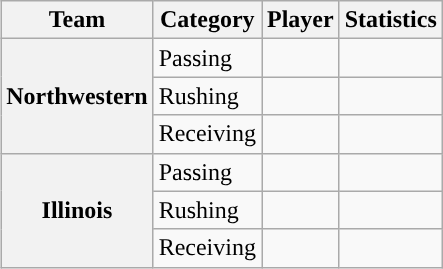<table class="wikitable" style="float:right">
<tr>
<th>Team</th>
<th>Category</th>
<th>Player</th>
<th>Statistics</th>
</tr>
<tr>
<th rowspan=3>Northwestern</th>
<td>Passing</td>
<td></td>
<td></td>
</tr>
<tr>
<td>Rushing</td>
<td></td>
<td></td>
</tr>
<tr>
<td>Receiving</td>
<td></td>
<td></td>
</tr>
<tr>
<th rowspan=3>Illinois</th>
<td>Passing</td>
<td></td>
<td></td>
</tr>
<tr>
<td>Rushing</td>
<td></td>
<td></td>
</tr>
<tr>
<td>Receiving</td>
<td></td>
<td></td>
</tr>
</table>
